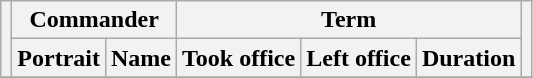<table class="wikitable" style="text-align:center;">
<tr>
<th rowspan=2></th>
<th colspan=2>Commander</th>
<th colspan=3>Term</th>
<th rowspan=2></th>
</tr>
<tr>
<th>Portrait</th>
<th>Name</th>
<th>Took office</th>
<th>Left office</th>
<th>Duration</th>
</tr>
<tr>
</tr>
</table>
